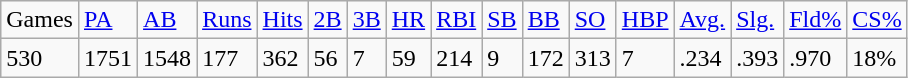<table class="wikitable">
<tr>
<td>Games</td>
<td><a href='#'>PA</a></td>
<td><a href='#'>AB</a></td>
<td><a href='#'>Runs</a></td>
<td><a href='#'>Hits</a></td>
<td><a href='#'>2B</a></td>
<td><a href='#'>3B</a></td>
<td><a href='#'>HR</a></td>
<td><a href='#'>RBI</a></td>
<td><a href='#'>SB</a></td>
<td><a href='#'>BB</a></td>
<td><a href='#'>SO</a></td>
<td><a href='#'>HBP</a></td>
<td><a href='#'>Avg.</a></td>
<td><a href='#'>Slg.</a></td>
<td><a href='#'>Fld%</a></td>
<td><a href='#'>CS%</a></td>
</tr>
<tr>
<td>530</td>
<td>1751</td>
<td>1548</td>
<td>177</td>
<td>362</td>
<td>56</td>
<td>7</td>
<td>59</td>
<td>214</td>
<td>9</td>
<td>172</td>
<td>313</td>
<td>7</td>
<td>.234</td>
<td>.393</td>
<td>.970</td>
<td>18%</td>
</tr>
</table>
